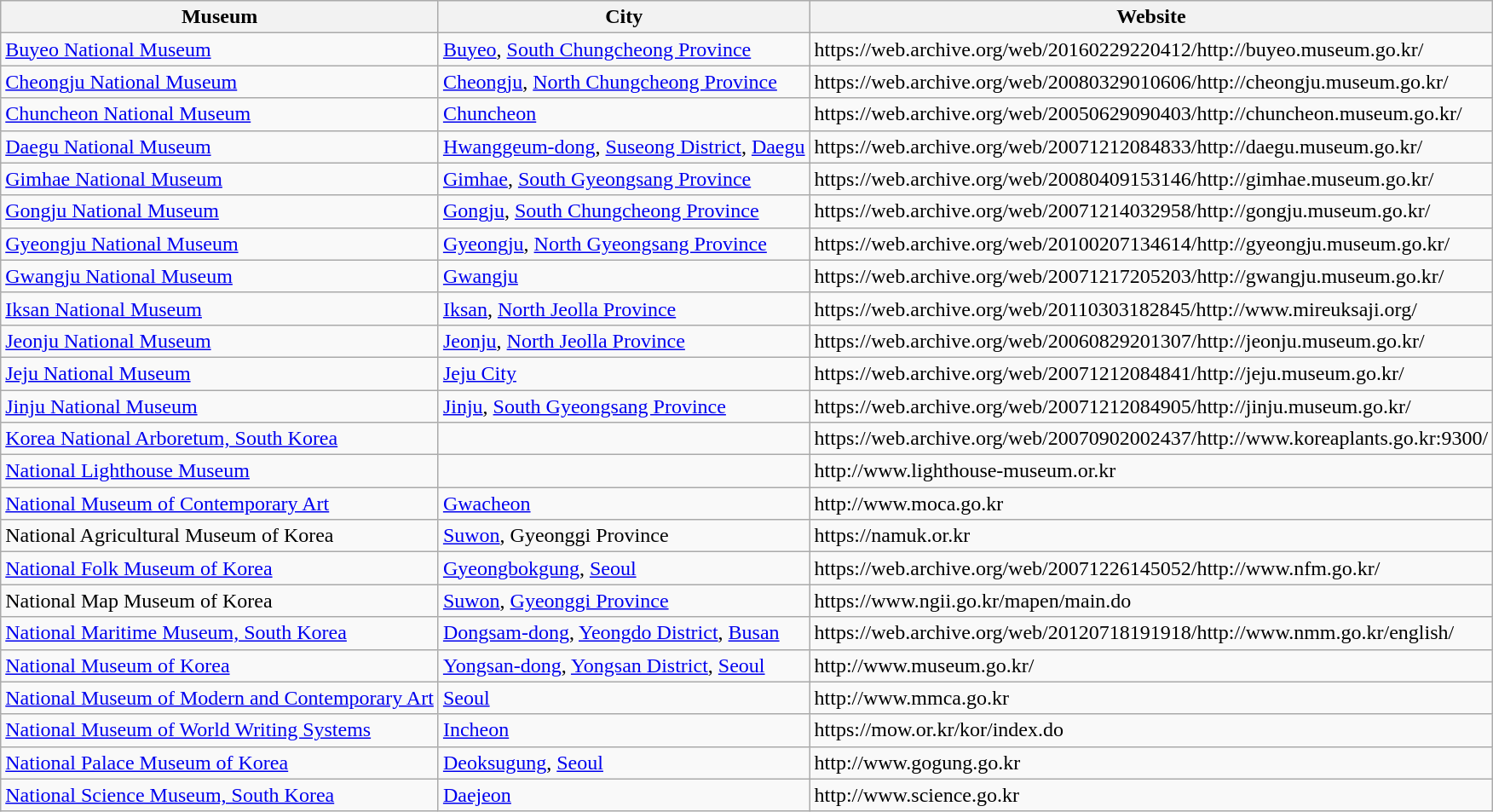<table class="wikitable">
<tr>
<th>Museum</th>
<th>City</th>
<th>Website</th>
</tr>
<tr>
<td><a href='#'>Buyeo National Museum</a></td>
<td><a href='#'>Buyeo</a>, <a href='#'>South Chungcheong Province</a></td>
<td>https://web.archive.org/web/20160229220412/http://buyeo.museum.go.kr/</td>
</tr>
<tr>
<td><a href='#'>Cheongju National Museum</a></td>
<td><a href='#'>Cheongju</a>, <a href='#'>North Chungcheong Province</a></td>
<td>https://web.archive.org/web/20080329010606/http://cheongju.museum.go.kr/</td>
</tr>
<tr>
<td><a href='#'>Chuncheon National Museum</a></td>
<td><a href='#'>Chuncheon</a></td>
<td>https://web.archive.org/web/20050629090403/http://chuncheon.museum.go.kr/</td>
</tr>
<tr>
<td><a href='#'>Daegu National Museum</a></td>
<td><a href='#'>Hwanggeum-dong</a>, <a href='#'>Suseong District</a>, <a href='#'>Daegu</a></td>
<td>https://web.archive.org/web/20071212084833/http://daegu.museum.go.kr/</td>
</tr>
<tr>
<td><a href='#'>Gimhae National Museum</a></td>
<td><a href='#'>Gimhae</a>, <a href='#'>South Gyeongsang Province</a></td>
<td>https://web.archive.org/web/20080409153146/http://gimhae.museum.go.kr/</td>
</tr>
<tr>
<td><a href='#'>Gongju National Museum</a></td>
<td><a href='#'>Gongju</a>, <a href='#'>South Chungcheong Province</a></td>
<td>https://web.archive.org/web/20071214032958/http://gongju.museum.go.kr/</td>
</tr>
<tr>
<td><a href='#'>Gyeongju National Museum</a></td>
<td><a href='#'>Gyeongju</a>, <a href='#'>North Gyeongsang Province</a></td>
<td>https://web.archive.org/web/20100207134614/http://gyeongju.museum.go.kr/</td>
</tr>
<tr>
<td><a href='#'>Gwangju National Museum</a></td>
<td><a href='#'>Gwangju</a></td>
<td>https://web.archive.org/web/20071217205203/http://gwangju.museum.go.kr/</td>
</tr>
<tr>
<td><a href='#'>Iksan National Museum</a></td>
<td><a href='#'>Iksan</a>, <a href='#'>North Jeolla Province</a></td>
<td>https://web.archive.org/web/20110303182845/http://www.mireuksaji.org/</td>
</tr>
<tr>
<td><a href='#'>Jeonju National Museum</a></td>
<td><a href='#'>Jeonju</a>, <a href='#'>North Jeolla Province</a></td>
<td>https://web.archive.org/web/20060829201307/http://jeonju.museum.go.kr/</td>
</tr>
<tr>
<td><a href='#'>Jeju National Museum</a></td>
<td><a href='#'>Jeju City</a></td>
<td>https://web.archive.org/web/20071212084841/http://jeju.museum.go.kr/</td>
</tr>
<tr>
<td><a href='#'>Jinju National Museum</a></td>
<td><a href='#'>Jinju</a>, <a href='#'>South Gyeongsang Province</a></td>
<td>https://web.archive.org/web/20071212084905/http://jinju.museum.go.kr/</td>
</tr>
<tr>
<td><a href='#'>Korea National Arboretum, South Korea</a></td>
<td></td>
<td>https://web.archive.org/web/20070902002437/http://www.koreaplants.go.kr:9300/</td>
</tr>
<tr>
<td><a href='#'>National Lighthouse Museum</a></td>
<td></td>
<td>http://www.lighthouse-museum.or.kr</td>
</tr>
<tr>
<td><a href='#'>National Museum of Contemporary Art</a></td>
<td><a href='#'>Gwacheon</a></td>
<td>http://www.moca.go.kr </td>
</tr>
<tr>
<td>National Agricultural Museum of Korea</td>
<td><a href='#'>Suwon</a>, Gyeonggi Province</td>
<td>https://namuk.or.kr</td>
</tr>
<tr>
<td><a href='#'>National Folk Museum of Korea</a></td>
<td><a href='#'>Gyeongbokgung</a>, <a href='#'>Seoul</a></td>
<td>https://web.archive.org/web/20071226145052/http://www.nfm.go.kr/</td>
</tr>
<tr>
<td>National Map Museum of Korea</td>
<td><a href='#'>Suwon</a>, <a href='#'>Gyeonggi Province</a></td>
<td>https://www.ngii.go.kr/mapen/main.do</td>
</tr>
<tr>
<td><a href='#'>National Maritime Museum, South Korea</a></td>
<td><a href='#'>Dongsam-dong</a>, <a href='#'>Yeongdo District</a>, <a href='#'>Busan</a></td>
<td>https://web.archive.org/web/20120718191918/http://www.nmm.go.kr/english/</td>
</tr>
<tr>
<td><a href='#'>National Museum of Korea</a></td>
<td><a href='#'>Yongsan-dong</a>, <a href='#'>Yongsan District</a>, <a href='#'>Seoul</a></td>
<td>http://www.museum.go.kr/</td>
</tr>
<tr>
<td><a href='#'>National Museum of Modern and Contemporary Art</a></td>
<td><a href='#'>Seoul</a></td>
<td>http://www.mmca.go.kr</td>
</tr>
<tr>
<td><a href='#'>National Museum of World Writing Systems</a></td>
<td><a href='#'>Incheon</a></td>
<td>https://mow.or.kr/kor/index.do</td>
</tr>
<tr>
<td><a href='#'>National Palace Museum of Korea</a></td>
<td><a href='#'>Deoksugung</a>, <a href='#'>Seoul</a></td>
<td>http://www.gogung.go.kr</td>
</tr>
<tr>
<td><a href='#'>National Science Museum, South Korea</a></td>
<td><a href='#'>Daejeon</a></td>
<td>http://www.science.go.kr</td>
</tr>
</table>
